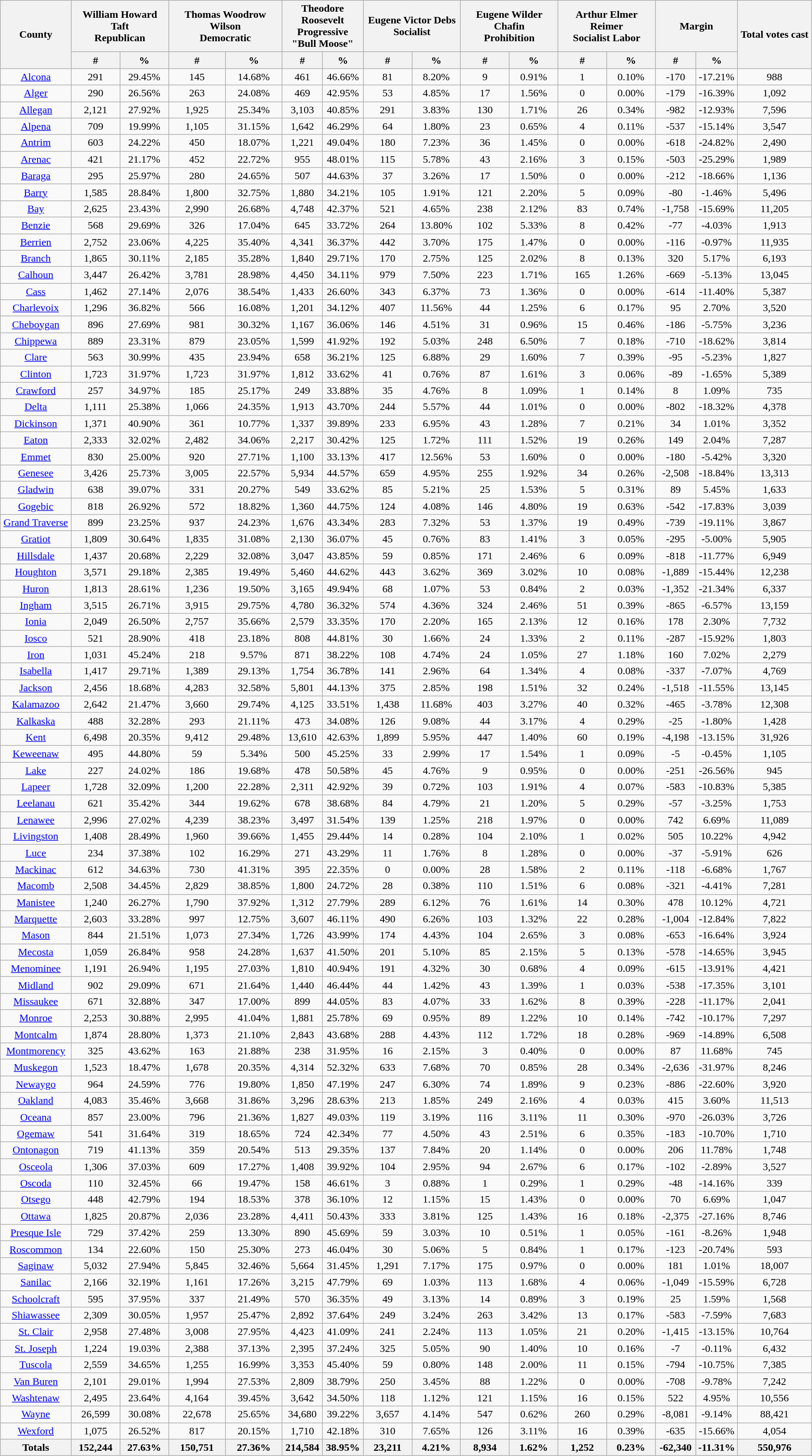<table class="wikitable sortable mw-collapsible mw-collapsed">
<tr>
<th style="text-align:center;" rowspan="2">County</th>
<th style="text-align:center;" colspan="2">William Howard Taft<br>Republican</th>
<th style="text-align:center;" colspan="2">Thomas Woodrow Wilson<br>Democratic</th>
<th style="text-align:center;" colspan="2">Theodore Roosevelt<br>Progressive "Bull Moose"</th>
<th style="text-align:center;" colspan="2">Eugene Victor Debs<br>Socialist</th>
<th style="text-align:center;" colspan="2">Eugene Wilder Chafin<br>Prohibition</th>
<th style="text-align:center;" colspan="2">Arthur Elmer Reimer<br>Socialist Labor</th>
<th style="text-align:center;" colspan="2">Margin</th>
<th style="text-align:center;" rowspan="2">Total votes cast</th>
</tr>
<tr>
<th data-sort-type="number" width="6%">#</th>
<th data-sort-type="number" width="6%">%</th>
<th data-sort-type="number" width="7%">#</th>
<th data-sort-type="number" width="7%">%</th>
<th data-sort-type="number" width="5%">#</th>
<th data-sort-type="number" width="5%">%</th>
<th data-sort-type="number" width="6%">#</th>
<th data-sort-type="number" width="6%">%</th>
<th data-sort-type="number" width="6%">#</th>
<th data-sort-type="number" width="6%">%</th>
<th data-sort-type="number" width="6%">#</th>
<th data-sort-type="number" width="6%">%</th>
<th data-sort-type="number" width="5%">#</th>
<th data-sort-type="number" width="5%">%</th>
</tr>
<tr style="text-align:center;">
<td><a href='#'>Alcona</a></td>
<td>291</td>
<td>29.45%</td>
<td>145</td>
<td>14.68%</td>
<td>461</td>
<td>46.66%</td>
<td>81</td>
<td>8.20%</td>
<td>9</td>
<td>0.91%</td>
<td>1</td>
<td>0.10%</td>
<td>-170</td>
<td>-17.21%</td>
<td>988</td>
</tr>
<tr style="text-align:center;">
<td><a href='#'>Alger</a></td>
<td>290</td>
<td>26.56%</td>
<td>263</td>
<td>24.08%</td>
<td>469</td>
<td>42.95%</td>
<td>53</td>
<td>4.85%</td>
<td>17</td>
<td>1.56%</td>
<td>0</td>
<td>0.00%</td>
<td>-179</td>
<td>-16.39%</td>
<td>1,092</td>
</tr>
<tr style="text-align:center;">
<td><a href='#'>Allegan</a></td>
<td>2,121</td>
<td>27.92%</td>
<td>1,925</td>
<td>25.34%</td>
<td>3,103</td>
<td>40.85%</td>
<td>291</td>
<td>3.83%</td>
<td>130</td>
<td>1.71%</td>
<td>26</td>
<td>0.34%</td>
<td>-982</td>
<td>-12.93%</td>
<td>7,596</td>
</tr>
<tr style="text-align:center;">
<td><a href='#'>Alpena</a></td>
<td>709</td>
<td>19.99%</td>
<td>1,105</td>
<td>31.15%</td>
<td>1,642</td>
<td>46.29%</td>
<td>64</td>
<td>1.80%</td>
<td>23</td>
<td>0.65%</td>
<td>4</td>
<td>0.11%</td>
<td>-537</td>
<td>-15.14%</td>
<td>3,547</td>
</tr>
<tr style="text-align:center;">
<td><a href='#'>Antrim</a></td>
<td>603</td>
<td>24.22%</td>
<td>450</td>
<td>18.07%</td>
<td>1,221</td>
<td>49.04%</td>
<td>180</td>
<td>7.23%</td>
<td>36</td>
<td>1.45%</td>
<td>0</td>
<td>0.00%</td>
<td>-618</td>
<td>-24.82%</td>
<td>2,490</td>
</tr>
<tr style="text-align:center;">
<td><a href='#'>Arenac</a></td>
<td>421</td>
<td>21.17%</td>
<td>452</td>
<td>22.72%</td>
<td>955</td>
<td>48.01%</td>
<td>115</td>
<td>5.78%</td>
<td>43</td>
<td>2.16%</td>
<td>3</td>
<td>0.15%</td>
<td>-503</td>
<td>-25.29%</td>
<td>1,989</td>
</tr>
<tr style="text-align:center;">
<td><a href='#'>Baraga</a></td>
<td>295</td>
<td>25.97%</td>
<td>280</td>
<td>24.65%</td>
<td>507</td>
<td>44.63%</td>
<td>37</td>
<td>3.26%</td>
<td>17</td>
<td>1.50%</td>
<td>0</td>
<td>0.00%</td>
<td>-212</td>
<td>-18.66%</td>
<td>1,136</td>
</tr>
<tr style="text-align:center;">
<td><a href='#'>Barry</a></td>
<td>1,585</td>
<td>28.84%</td>
<td>1,800</td>
<td>32.75%</td>
<td>1,880</td>
<td>34.21%</td>
<td>105</td>
<td>1.91%</td>
<td>121</td>
<td>2.20%</td>
<td>5</td>
<td>0.09%</td>
<td>-80</td>
<td>-1.46%</td>
<td>5,496</td>
</tr>
<tr style="text-align:center;">
<td><a href='#'>Bay</a></td>
<td>2,625</td>
<td>23.43%</td>
<td>2,990</td>
<td>26.68%</td>
<td>4,748</td>
<td>42.37%</td>
<td>521</td>
<td>4.65%</td>
<td>238</td>
<td>2.12%</td>
<td>83</td>
<td>0.74%</td>
<td>-1,758</td>
<td>-15.69%</td>
<td>11,205</td>
</tr>
<tr style="text-align:center;">
<td><a href='#'>Benzie</a></td>
<td>568</td>
<td>29.69%</td>
<td>326</td>
<td>17.04%</td>
<td>645</td>
<td>33.72%</td>
<td>264</td>
<td>13.80%</td>
<td>102</td>
<td>5.33%</td>
<td>8</td>
<td>0.42%</td>
<td>-77</td>
<td>-4.03%</td>
<td>1,913</td>
</tr>
<tr style="text-align:center;">
<td><a href='#'>Berrien</a></td>
<td>2,752</td>
<td>23.06%</td>
<td>4,225</td>
<td>35.40%</td>
<td>4,341</td>
<td>36.37%</td>
<td>442</td>
<td>3.70%</td>
<td>175</td>
<td>1.47%</td>
<td>0</td>
<td>0.00%</td>
<td>-116</td>
<td>-0.97%</td>
<td>11,935</td>
</tr>
<tr style="text-align:center;">
<td><a href='#'>Branch</a></td>
<td>1,865</td>
<td>30.11%</td>
<td>2,185</td>
<td>35.28%</td>
<td>1,840</td>
<td>29.71%</td>
<td>170</td>
<td>2.75%</td>
<td>125</td>
<td>2.02%</td>
<td>8</td>
<td>0.13%</td>
<td>320</td>
<td>5.17%</td>
<td>6,193</td>
</tr>
<tr style="text-align:center;">
<td><a href='#'>Calhoun</a></td>
<td>3,447</td>
<td>26.42%</td>
<td>3,781</td>
<td>28.98%</td>
<td>4,450</td>
<td>34.11%</td>
<td>979</td>
<td>7.50%</td>
<td>223</td>
<td>1.71%</td>
<td>165</td>
<td>1.26%</td>
<td>-669</td>
<td>-5.13%</td>
<td>13,045</td>
</tr>
<tr style="text-align:center;">
<td><a href='#'>Cass</a></td>
<td>1,462</td>
<td>27.14%</td>
<td>2,076</td>
<td>38.54%</td>
<td>1,433</td>
<td>26.60%</td>
<td>343</td>
<td>6.37%</td>
<td>73</td>
<td>1.36%</td>
<td>0</td>
<td>0.00%</td>
<td>-614</td>
<td>-11.40%</td>
<td>5,387</td>
</tr>
<tr style="text-align:center;">
<td><a href='#'>Charlevoix</a></td>
<td>1,296</td>
<td>36.82%</td>
<td>566</td>
<td>16.08%</td>
<td>1,201</td>
<td>34.12%</td>
<td>407</td>
<td>11.56%</td>
<td>44</td>
<td>1.25%</td>
<td>6</td>
<td>0.17%</td>
<td>95</td>
<td>2.70%</td>
<td>3,520</td>
</tr>
<tr style="text-align:center;">
<td><a href='#'>Cheboygan</a></td>
<td>896</td>
<td>27.69%</td>
<td>981</td>
<td>30.32%</td>
<td>1,167</td>
<td>36.06%</td>
<td>146</td>
<td>4.51%</td>
<td>31</td>
<td>0.96%</td>
<td>15</td>
<td>0.46%</td>
<td>-186</td>
<td>-5.75%</td>
<td>3,236</td>
</tr>
<tr style="text-align:center;">
<td><a href='#'>Chippewa</a></td>
<td>889</td>
<td>23.31%</td>
<td>879</td>
<td>23.05%</td>
<td>1,599</td>
<td>41.92%</td>
<td>192</td>
<td>5.03%</td>
<td>248</td>
<td>6.50%</td>
<td>7</td>
<td>0.18%</td>
<td>-710</td>
<td>-18.62%</td>
<td>3,814</td>
</tr>
<tr style="text-align:center;">
<td><a href='#'>Clare</a></td>
<td>563</td>
<td>30.99%</td>
<td>435</td>
<td>23.94%</td>
<td>658</td>
<td>36.21%</td>
<td>125</td>
<td>6.88%</td>
<td>29</td>
<td>1.60%</td>
<td>7</td>
<td>0.39%</td>
<td>-95</td>
<td>-5.23%</td>
<td>1,827</td>
</tr>
<tr style="text-align:center;">
<td><a href='#'>Clinton</a></td>
<td>1,723</td>
<td>31.97%</td>
<td>1,723</td>
<td>31.97%</td>
<td>1,812</td>
<td>33.62%</td>
<td>41</td>
<td>0.76%</td>
<td>87</td>
<td>1.61%</td>
<td>3</td>
<td>0.06%</td>
<td>-89</td>
<td>-1.65%</td>
<td>5,389</td>
</tr>
<tr style="text-align:center;">
<td><a href='#'>Crawford</a></td>
<td>257</td>
<td>34.97%</td>
<td>185</td>
<td>25.17%</td>
<td>249</td>
<td>33.88%</td>
<td>35</td>
<td>4.76%</td>
<td>8</td>
<td>1.09%</td>
<td>1</td>
<td>0.14%</td>
<td>8</td>
<td>1.09%</td>
<td>735</td>
</tr>
<tr style="text-align:center;">
<td><a href='#'>Delta</a></td>
<td>1,111</td>
<td>25.38%</td>
<td>1,066</td>
<td>24.35%</td>
<td>1,913</td>
<td>43.70%</td>
<td>244</td>
<td>5.57%</td>
<td>44</td>
<td>1.01%</td>
<td>0</td>
<td>0.00%</td>
<td>-802</td>
<td>-18.32%</td>
<td>4,378</td>
</tr>
<tr style="text-align:center;">
<td><a href='#'>Dickinson</a></td>
<td>1,371</td>
<td>40.90%</td>
<td>361</td>
<td>10.77%</td>
<td>1,337</td>
<td>39.89%</td>
<td>233</td>
<td>6.95%</td>
<td>43</td>
<td>1.28%</td>
<td>7</td>
<td>0.21%</td>
<td>34</td>
<td>1.01%</td>
<td>3,352</td>
</tr>
<tr style="text-align:center;">
<td><a href='#'>Eaton</a></td>
<td>2,333</td>
<td>32.02%</td>
<td>2,482</td>
<td>34.06%</td>
<td>2,217</td>
<td>30.42%</td>
<td>125</td>
<td>1.72%</td>
<td>111</td>
<td>1.52%</td>
<td>19</td>
<td>0.26%</td>
<td>149</td>
<td>2.04%</td>
<td>7,287</td>
</tr>
<tr style="text-align:center;">
<td><a href='#'>Emmet</a></td>
<td>830</td>
<td>25.00%</td>
<td>920</td>
<td>27.71%</td>
<td>1,100</td>
<td>33.13%</td>
<td>417</td>
<td>12.56%</td>
<td>53</td>
<td>1.60%</td>
<td>0</td>
<td>0.00%</td>
<td>-180</td>
<td>-5.42%</td>
<td>3,320</td>
</tr>
<tr style="text-align:center;">
<td><a href='#'>Genesee</a></td>
<td>3,426</td>
<td>25.73%</td>
<td>3,005</td>
<td>22.57%</td>
<td>5,934</td>
<td>44.57%</td>
<td>659</td>
<td>4.95%</td>
<td>255</td>
<td>1.92%</td>
<td>34</td>
<td>0.26%</td>
<td>-2,508</td>
<td>-18.84%</td>
<td>13,313</td>
</tr>
<tr style="text-align:center;">
<td><a href='#'>Gladwin</a></td>
<td>638</td>
<td>39.07%</td>
<td>331</td>
<td>20.27%</td>
<td>549</td>
<td>33.62%</td>
<td>85</td>
<td>5.21%</td>
<td>25</td>
<td>1.53%</td>
<td>5</td>
<td>0.31%</td>
<td>89</td>
<td>5.45%</td>
<td>1,633</td>
</tr>
<tr style="text-align:center;">
<td><a href='#'>Gogebic</a></td>
<td>818</td>
<td>26.92%</td>
<td>572</td>
<td>18.82%</td>
<td>1,360</td>
<td>44.75%</td>
<td>124</td>
<td>4.08%</td>
<td>146</td>
<td>4.80%</td>
<td>19</td>
<td>0.63%</td>
<td>-542</td>
<td>-17.83%</td>
<td>3,039</td>
</tr>
<tr style="text-align:center;">
<td><a href='#'>Grand Traverse</a></td>
<td>899</td>
<td>23.25%</td>
<td>937</td>
<td>24.23%</td>
<td>1,676</td>
<td>43.34%</td>
<td>283</td>
<td>7.32%</td>
<td>53</td>
<td>1.37%</td>
<td>19</td>
<td>0.49%</td>
<td>-739</td>
<td>-19.11%</td>
<td>3,867</td>
</tr>
<tr style="text-align:center;">
<td><a href='#'>Gratiot</a></td>
<td>1,809</td>
<td>30.64%</td>
<td>1,835</td>
<td>31.08%</td>
<td>2,130</td>
<td>36.07%</td>
<td>45</td>
<td>0.76%</td>
<td>83</td>
<td>1.41%</td>
<td>3</td>
<td>0.05%</td>
<td>-295</td>
<td>-5.00%</td>
<td>5,905</td>
</tr>
<tr style="text-align:center;">
<td><a href='#'>Hillsdale</a></td>
<td>1,437</td>
<td>20.68%</td>
<td>2,229</td>
<td>32.08%</td>
<td>3,047</td>
<td>43.85%</td>
<td>59</td>
<td>0.85%</td>
<td>171</td>
<td>2.46%</td>
<td>6</td>
<td>0.09%</td>
<td>-818</td>
<td>-11.77%</td>
<td>6,949</td>
</tr>
<tr style="text-align:center;">
<td><a href='#'>Houghton</a></td>
<td>3,571</td>
<td>29.18%</td>
<td>2,385</td>
<td>19.49%</td>
<td>5,460</td>
<td>44.62%</td>
<td>443</td>
<td>3.62%</td>
<td>369</td>
<td>3.02%</td>
<td>10</td>
<td>0.08%</td>
<td>-1,889</td>
<td>-15.44%</td>
<td>12,238</td>
</tr>
<tr style="text-align:center;">
<td><a href='#'>Huron</a></td>
<td>1,813</td>
<td>28.61%</td>
<td>1,236</td>
<td>19.50%</td>
<td>3,165</td>
<td>49.94%</td>
<td>68</td>
<td>1.07%</td>
<td>53</td>
<td>0.84%</td>
<td>2</td>
<td>0.03%</td>
<td>-1,352</td>
<td>-21.34%</td>
<td>6,337</td>
</tr>
<tr style="text-align:center;">
<td><a href='#'>Ingham</a></td>
<td>3,515</td>
<td>26.71%</td>
<td>3,915</td>
<td>29.75%</td>
<td>4,780</td>
<td>36.32%</td>
<td>574</td>
<td>4.36%</td>
<td>324</td>
<td>2.46%</td>
<td>51</td>
<td>0.39%</td>
<td>-865</td>
<td>-6.57%</td>
<td>13,159</td>
</tr>
<tr style="text-align:center;">
<td><a href='#'>Ionia</a></td>
<td>2,049</td>
<td>26.50%</td>
<td>2,757</td>
<td>35.66%</td>
<td>2,579</td>
<td>33.35%</td>
<td>170</td>
<td>2.20%</td>
<td>165</td>
<td>2.13%</td>
<td>12</td>
<td>0.16%</td>
<td>178</td>
<td>2.30%</td>
<td>7,732</td>
</tr>
<tr style="text-align:center;">
<td><a href='#'>Iosco</a></td>
<td>521</td>
<td>28.90%</td>
<td>418</td>
<td>23.18%</td>
<td>808</td>
<td>44.81%</td>
<td>30</td>
<td>1.66%</td>
<td>24</td>
<td>1.33%</td>
<td>2</td>
<td>0.11%</td>
<td>-287</td>
<td>-15.92%</td>
<td>1,803</td>
</tr>
<tr style="text-align:center;">
<td><a href='#'>Iron</a></td>
<td>1,031</td>
<td>45.24%</td>
<td>218</td>
<td>9.57%</td>
<td>871</td>
<td>38.22%</td>
<td>108</td>
<td>4.74%</td>
<td>24</td>
<td>1.05%</td>
<td>27</td>
<td>1.18%</td>
<td>160</td>
<td>7.02%</td>
<td>2,279</td>
</tr>
<tr style="text-align:center;">
<td><a href='#'>Isabella</a></td>
<td>1,417</td>
<td>29.71%</td>
<td>1,389</td>
<td>29.13%</td>
<td>1,754</td>
<td>36.78%</td>
<td>141</td>
<td>2.96%</td>
<td>64</td>
<td>1.34%</td>
<td>4</td>
<td>0.08%</td>
<td>-337</td>
<td>-7.07%</td>
<td>4,769</td>
</tr>
<tr style="text-align:center;">
<td><a href='#'>Jackson</a></td>
<td>2,456</td>
<td>18.68%</td>
<td>4,283</td>
<td>32.58%</td>
<td>5,801</td>
<td>44.13%</td>
<td>375</td>
<td>2.85%</td>
<td>198</td>
<td>1.51%</td>
<td>32</td>
<td>0.24%</td>
<td>-1,518</td>
<td>-11.55%</td>
<td>13,145</td>
</tr>
<tr style="text-align:center;">
<td><a href='#'>Kalamazoo</a></td>
<td>2,642</td>
<td>21.47%</td>
<td>3,660</td>
<td>29.74%</td>
<td>4,125</td>
<td>33.51%</td>
<td>1,438</td>
<td>11.68%</td>
<td>403</td>
<td>3.27%</td>
<td>40</td>
<td>0.32%</td>
<td>-465</td>
<td>-3.78%</td>
<td>12,308</td>
</tr>
<tr style="text-align:center;">
<td><a href='#'>Kalkaska</a></td>
<td>488</td>
<td>32.28%</td>
<td>293</td>
<td>21.11%</td>
<td>473</td>
<td>34.08%</td>
<td>126</td>
<td>9.08%</td>
<td>44</td>
<td>3.17%</td>
<td>4</td>
<td>0.29%</td>
<td>-25</td>
<td>-1.80%</td>
<td>1,428</td>
</tr>
<tr style="text-align:center;">
<td><a href='#'>Kent</a></td>
<td>6,498</td>
<td>20.35%</td>
<td>9,412</td>
<td>29.48%</td>
<td>13,610</td>
<td>42.63%</td>
<td>1,899</td>
<td>5.95%</td>
<td>447</td>
<td>1.40%</td>
<td>60</td>
<td>0.19%</td>
<td>-4,198</td>
<td>-13.15%</td>
<td>31,926</td>
</tr>
<tr style="text-align:center;">
<td><a href='#'>Keweenaw</a></td>
<td>495</td>
<td>44.80%</td>
<td>59</td>
<td>5.34%</td>
<td>500</td>
<td>45.25%</td>
<td>33</td>
<td>2.99%</td>
<td>17</td>
<td>1.54%</td>
<td>1</td>
<td>0.09%</td>
<td>-5</td>
<td>-0.45%</td>
<td>1,105</td>
</tr>
<tr style="text-align:center;">
<td><a href='#'>Lake</a></td>
<td>227</td>
<td>24.02%</td>
<td>186</td>
<td>19.68%</td>
<td>478</td>
<td>50.58%</td>
<td>45</td>
<td>4.76%</td>
<td>9</td>
<td>0.95%</td>
<td>0</td>
<td>0.00%</td>
<td>-251</td>
<td>-26.56%</td>
<td>945</td>
</tr>
<tr style="text-align:center;">
<td><a href='#'>Lapeer</a></td>
<td>1,728</td>
<td>32.09%</td>
<td>1,200</td>
<td>22.28%</td>
<td>2,311</td>
<td>42.92%</td>
<td>39</td>
<td>0.72%</td>
<td>103</td>
<td>1.91%</td>
<td>4</td>
<td>0.07%</td>
<td>-583</td>
<td>-10.83%</td>
<td>5,385</td>
</tr>
<tr style="text-align:center;">
<td><a href='#'>Leelanau</a></td>
<td>621</td>
<td>35.42%</td>
<td>344</td>
<td>19.62%</td>
<td>678</td>
<td>38.68%</td>
<td>84</td>
<td>4.79%</td>
<td>21</td>
<td>1.20%</td>
<td>5</td>
<td>0.29%</td>
<td>-57</td>
<td>-3.25%</td>
<td>1,753</td>
</tr>
<tr style="text-align:center;">
<td><a href='#'>Lenawee</a></td>
<td>2,996</td>
<td>27.02%</td>
<td>4,239</td>
<td>38.23%</td>
<td>3,497</td>
<td>31.54%</td>
<td>139</td>
<td>1.25%</td>
<td>218</td>
<td>1.97%</td>
<td>0</td>
<td>0.00%</td>
<td>742</td>
<td>6.69%</td>
<td>11,089</td>
</tr>
<tr style="text-align:center;">
<td><a href='#'>Livingston</a></td>
<td>1,408</td>
<td>28.49%</td>
<td>1,960</td>
<td>39.66%</td>
<td>1,455</td>
<td>29.44%</td>
<td>14</td>
<td>0.28%</td>
<td>104</td>
<td>2.10%</td>
<td>1</td>
<td>0.02%</td>
<td>505</td>
<td>10.22%</td>
<td>4,942</td>
</tr>
<tr style="text-align:center;">
<td><a href='#'>Luce</a></td>
<td>234</td>
<td>37.38%</td>
<td>102</td>
<td>16.29%</td>
<td>271</td>
<td>43.29%</td>
<td>11</td>
<td>1.76%</td>
<td>8</td>
<td>1.28%</td>
<td>0</td>
<td>0.00%</td>
<td>-37</td>
<td>-5.91%</td>
<td>626</td>
</tr>
<tr style="text-align:center;">
<td><a href='#'>Mackinac</a></td>
<td>612</td>
<td>34.63%</td>
<td>730</td>
<td>41.31%</td>
<td>395</td>
<td>22.35%</td>
<td>0</td>
<td>0.00%</td>
<td>28</td>
<td>1.58%</td>
<td>2</td>
<td>0.11%</td>
<td>-118</td>
<td>-6.68%</td>
<td>1,767</td>
</tr>
<tr style="text-align:center;">
<td><a href='#'>Macomb</a></td>
<td>2,508</td>
<td>34.45%</td>
<td>2,829</td>
<td>38.85%</td>
<td>1,800</td>
<td>24.72%</td>
<td>28</td>
<td>0.38%</td>
<td>110</td>
<td>1.51%</td>
<td>6</td>
<td>0.08%</td>
<td>-321</td>
<td>-4.41%</td>
<td>7,281</td>
</tr>
<tr style="text-align:center;">
<td><a href='#'>Manistee</a></td>
<td>1,240</td>
<td>26.27%</td>
<td>1,790</td>
<td>37.92%</td>
<td>1,312</td>
<td>27.79%</td>
<td>289</td>
<td>6.12%</td>
<td>76</td>
<td>1.61%</td>
<td>14</td>
<td>0.30%</td>
<td>478</td>
<td>10.12%</td>
<td>4,721</td>
</tr>
<tr style="text-align:center;">
<td><a href='#'>Marquette</a></td>
<td>2,603</td>
<td>33.28%</td>
<td>997</td>
<td>12.75%</td>
<td>3,607</td>
<td>46.11%</td>
<td>490</td>
<td>6.26%</td>
<td>103</td>
<td>1.32%</td>
<td>22</td>
<td>0.28%</td>
<td>-1,004</td>
<td>-12.84%</td>
<td>7,822</td>
</tr>
<tr style="text-align:center;">
<td><a href='#'>Mason</a></td>
<td>844</td>
<td>21.51%</td>
<td>1,073</td>
<td>27.34%</td>
<td>1,726</td>
<td>43.99%</td>
<td>174</td>
<td>4.43%</td>
<td>104</td>
<td>2.65%</td>
<td>3</td>
<td>0.08%</td>
<td>-653</td>
<td>-16.64%</td>
<td>3,924</td>
</tr>
<tr style="text-align:center;">
<td><a href='#'>Mecosta</a></td>
<td>1,059</td>
<td>26.84%</td>
<td>958</td>
<td>24.28%</td>
<td>1,637</td>
<td>41.50%</td>
<td>201</td>
<td>5.10%</td>
<td>85</td>
<td>2.15%</td>
<td>5</td>
<td>0.13%</td>
<td>-578</td>
<td>-14.65%</td>
<td>3,945</td>
</tr>
<tr style="text-align:center;">
<td><a href='#'>Menominee</a></td>
<td>1,191</td>
<td>26.94%</td>
<td>1,195</td>
<td>27.03%</td>
<td>1,810</td>
<td>40.94%</td>
<td>191</td>
<td>4.32%</td>
<td>30</td>
<td>0.68%</td>
<td>4</td>
<td>0.09%</td>
<td>-615</td>
<td>-13.91%</td>
<td>4,421</td>
</tr>
<tr style="text-align:center;">
<td><a href='#'>Midland</a></td>
<td>902</td>
<td>29.09%</td>
<td>671</td>
<td>21.64%</td>
<td>1,440</td>
<td>46.44%</td>
<td>44</td>
<td>1.42%</td>
<td>43</td>
<td>1.39%</td>
<td>1</td>
<td>0.03%</td>
<td>-538</td>
<td>-17.35%</td>
<td>3,101</td>
</tr>
<tr style="text-align:center;">
<td><a href='#'>Missaukee</a></td>
<td>671</td>
<td>32.88%</td>
<td>347</td>
<td>17.00%</td>
<td>899</td>
<td>44.05%</td>
<td>83</td>
<td>4.07%</td>
<td>33</td>
<td>1.62%</td>
<td>8</td>
<td>0.39%</td>
<td>-228</td>
<td>-11.17%</td>
<td>2,041</td>
</tr>
<tr style="text-align:center;">
<td><a href='#'>Monroe</a></td>
<td>2,253</td>
<td>30.88%</td>
<td>2,995</td>
<td>41.04%</td>
<td>1,881</td>
<td>25.78%</td>
<td>69</td>
<td>0.95%</td>
<td>89</td>
<td>1.22%</td>
<td>10</td>
<td>0.14%</td>
<td>-742</td>
<td>-10.17%</td>
<td>7,297</td>
</tr>
<tr style="text-align:center;">
<td><a href='#'>Montcalm</a></td>
<td>1,874</td>
<td>28.80%</td>
<td>1,373</td>
<td>21.10%</td>
<td>2,843</td>
<td>43.68%</td>
<td>288</td>
<td>4.43%</td>
<td>112</td>
<td>1.72%</td>
<td>18</td>
<td>0.28%</td>
<td>-969</td>
<td>-14.89%</td>
<td>6,508</td>
</tr>
<tr style="text-align:center;">
<td><a href='#'>Montmorency</a></td>
<td>325</td>
<td>43.62%</td>
<td>163</td>
<td>21.88%</td>
<td>238</td>
<td>31.95%</td>
<td>16</td>
<td>2.15%</td>
<td>3</td>
<td>0.40%</td>
<td>0</td>
<td>0.00%</td>
<td>87</td>
<td>11.68%</td>
<td>745</td>
</tr>
<tr style="text-align:center;">
<td><a href='#'>Muskegon</a></td>
<td>1,523</td>
<td>18.47%</td>
<td>1,678</td>
<td>20.35%</td>
<td>4,314</td>
<td>52.32%</td>
<td>633</td>
<td>7.68%</td>
<td>70</td>
<td>0.85%</td>
<td>28</td>
<td>0.34%</td>
<td>-2,636</td>
<td>-31.97%</td>
<td>8,246</td>
</tr>
<tr style="text-align:center;">
<td><a href='#'>Newaygo</a></td>
<td>964</td>
<td>24.59%</td>
<td>776</td>
<td>19.80%</td>
<td>1,850</td>
<td>47.19%</td>
<td>247</td>
<td>6.30%</td>
<td>74</td>
<td>1.89%</td>
<td>9</td>
<td>0.23%</td>
<td>-886</td>
<td>-22.60%</td>
<td>3,920</td>
</tr>
<tr style="text-align:center;">
<td><a href='#'>Oakland</a></td>
<td>4,083</td>
<td>35.46%</td>
<td>3,668</td>
<td>31.86%</td>
<td>3,296</td>
<td>28.63%</td>
<td>213</td>
<td>1.85%</td>
<td>249</td>
<td>2.16%</td>
<td>4</td>
<td>0.03%</td>
<td>415</td>
<td>3.60%</td>
<td>11,513</td>
</tr>
<tr style="text-align:center;">
<td><a href='#'>Oceana</a></td>
<td>857</td>
<td>23.00%</td>
<td>796</td>
<td>21.36%</td>
<td>1,827</td>
<td>49.03%</td>
<td>119</td>
<td>3.19%</td>
<td>116</td>
<td>3.11%</td>
<td>11</td>
<td>0.30%</td>
<td>-970</td>
<td>-26.03%</td>
<td>3,726</td>
</tr>
<tr style="text-align:center;">
<td><a href='#'>Ogemaw</a></td>
<td>541</td>
<td>31.64%</td>
<td>319</td>
<td>18.65%</td>
<td>724</td>
<td>42.34%</td>
<td>77</td>
<td>4.50%</td>
<td>43</td>
<td>2.51%</td>
<td>6</td>
<td>0.35%</td>
<td>-183</td>
<td>-10.70%</td>
<td>1,710</td>
</tr>
<tr style="text-align:center;">
<td><a href='#'>Ontonagon</a></td>
<td>719</td>
<td>41.13%</td>
<td>359</td>
<td>20.54%</td>
<td>513</td>
<td>29.35%</td>
<td>137</td>
<td>7.84%</td>
<td>20</td>
<td>1.14%</td>
<td>0</td>
<td>0.00%</td>
<td>206</td>
<td>11.78%</td>
<td>1,748</td>
</tr>
<tr style="text-align:center;">
<td><a href='#'>Osceola</a></td>
<td>1,306</td>
<td>37.03%</td>
<td>609</td>
<td>17.27%</td>
<td>1,408</td>
<td>39.92%</td>
<td>104</td>
<td>2.95%</td>
<td>94</td>
<td>2.67%</td>
<td>6</td>
<td>0.17%</td>
<td>-102</td>
<td>-2.89%</td>
<td>3,527</td>
</tr>
<tr style="text-align:center;">
<td><a href='#'>Oscoda</a></td>
<td>110</td>
<td>32.45%</td>
<td>66</td>
<td>19.47%</td>
<td>158</td>
<td>46.61%</td>
<td>3</td>
<td>0.88%</td>
<td>1</td>
<td>0.29%</td>
<td>1</td>
<td>0.29%</td>
<td>-48</td>
<td>-14.16%</td>
<td>339</td>
</tr>
<tr style="text-align:center;">
<td><a href='#'>Otsego</a></td>
<td>448</td>
<td>42.79%</td>
<td>194</td>
<td>18.53%</td>
<td>378</td>
<td>36.10%</td>
<td>12</td>
<td>1.15%</td>
<td>15</td>
<td>1.43%</td>
<td>0</td>
<td>0.00%</td>
<td>70</td>
<td>6.69%</td>
<td>1,047</td>
</tr>
<tr style="text-align:center;">
<td><a href='#'>Ottawa</a></td>
<td>1,825</td>
<td>20.87%</td>
<td>2,036</td>
<td>23.28%</td>
<td>4,411</td>
<td>50.43%</td>
<td>333</td>
<td>3.81%</td>
<td>125</td>
<td>1.43%</td>
<td>16</td>
<td>0.18%</td>
<td>-2,375</td>
<td>-27.16%</td>
<td>8,746</td>
</tr>
<tr style="text-align:center;">
<td><a href='#'>Presque Isle</a></td>
<td>729</td>
<td>37.42%</td>
<td>259</td>
<td>13.30%</td>
<td>890</td>
<td>45.69%</td>
<td>59</td>
<td>3.03%</td>
<td>10</td>
<td>0.51%</td>
<td>1</td>
<td>0.05%</td>
<td>-161</td>
<td>-8.26%</td>
<td>1,948</td>
</tr>
<tr style="text-align:center;">
<td><a href='#'>Roscommon</a></td>
<td>134</td>
<td>22.60%</td>
<td>150</td>
<td>25.30%</td>
<td>273</td>
<td>46.04%</td>
<td>30</td>
<td>5.06%</td>
<td>5</td>
<td>0.84%</td>
<td>1</td>
<td>0.17%</td>
<td>-123</td>
<td>-20.74%</td>
<td>593</td>
</tr>
<tr style="text-align:center;">
<td><a href='#'>Saginaw</a></td>
<td>5,032</td>
<td>27.94%</td>
<td>5,845</td>
<td>32.46%</td>
<td>5,664</td>
<td>31.45%</td>
<td>1,291</td>
<td>7.17%</td>
<td>175</td>
<td>0.97%</td>
<td>0</td>
<td>0.00%</td>
<td>181</td>
<td>1.01%</td>
<td>18,007</td>
</tr>
<tr style="text-align:center;">
<td><a href='#'>Sanilac</a></td>
<td>2,166</td>
<td>32.19%</td>
<td>1,161</td>
<td>17.26%</td>
<td>3,215</td>
<td>47.79%</td>
<td>69</td>
<td>1.03%</td>
<td>113</td>
<td>1.68%</td>
<td>4</td>
<td>0.06%</td>
<td>-1,049</td>
<td>-15.59%</td>
<td>6,728</td>
</tr>
<tr style="text-align:center;">
<td><a href='#'>Schoolcraft</a></td>
<td>595</td>
<td>37.95%</td>
<td>337</td>
<td>21.49%</td>
<td>570</td>
<td>36.35%</td>
<td>49</td>
<td>3.13%</td>
<td>14</td>
<td>0.89%</td>
<td>3</td>
<td>0.19%</td>
<td>25</td>
<td>1.59%</td>
<td>1,568</td>
</tr>
<tr style="text-align:center;">
<td><a href='#'>Shiawassee</a></td>
<td>2,309</td>
<td>30.05%</td>
<td>1,957</td>
<td>25.47%</td>
<td>2,892</td>
<td>37.64%</td>
<td>249</td>
<td>3.24%</td>
<td>263</td>
<td>3.42%</td>
<td>13</td>
<td>0.17%</td>
<td>-583</td>
<td>-7.59%</td>
<td>7,683</td>
</tr>
<tr style="text-align:center;">
<td><a href='#'>St. Clair</a></td>
<td>2,958</td>
<td>27.48%</td>
<td>3,008</td>
<td>27.95%</td>
<td>4,423</td>
<td>41.09%</td>
<td>241</td>
<td>2.24%</td>
<td>113</td>
<td>1.05%</td>
<td>21</td>
<td>0.20%</td>
<td>-1,415</td>
<td>-13.15%</td>
<td>10,764</td>
</tr>
<tr style="text-align:center;">
<td><a href='#'>St. Joseph</a></td>
<td>1,224</td>
<td>19.03%</td>
<td>2,388</td>
<td>37.13%</td>
<td>2,395</td>
<td>37.24%</td>
<td>325</td>
<td>5.05%</td>
<td>90</td>
<td>1.40%</td>
<td>10</td>
<td>0.16%</td>
<td>-7</td>
<td>-0.11%</td>
<td>6,432</td>
</tr>
<tr style="text-align:center;">
<td><a href='#'>Tuscola</a></td>
<td>2,559</td>
<td>34.65%</td>
<td>1,255</td>
<td>16.99%</td>
<td>3,353</td>
<td>45.40%</td>
<td>59</td>
<td>0.80%</td>
<td>148</td>
<td>2.00%</td>
<td>11</td>
<td>0.15%</td>
<td>-794</td>
<td>-10.75%</td>
<td>7,385</td>
</tr>
<tr style="text-align:center;">
<td><a href='#'>Van Buren</a></td>
<td>2,101</td>
<td>29.01%</td>
<td>1,994</td>
<td>27.53%</td>
<td>2,809</td>
<td>38.79%</td>
<td>250</td>
<td>3.45%</td>
<td>88</td>
<td>1.22%</td>
<td>0</td>
<td>0.00%</td>
<td>-708</td>
<td>-9.78%</td>
<td>7,242</td>
</tr>
<tr style="text-align:center;">
<td><a href='#'>Washtenaw</a></td>
<td>2,495</td>
<td>23.64%</td>
<td>4,164</td>
<td>39.45%</td>
<td>3,642</td>
<td>34.50%</td>
<td>118</td>
<td>1.12%</td>
<td>121</td>
<td>1.15%</td>
<td>16</td>
<td>0.15%</td>
<td>522</td>
<td>4.95%</td>
<td>10,556</td>
</tr>
<tr style="text-align:center;">
<td><a href='#'>Wayne</a></td>
<td>26,599</td>
<td>30.08%</td>
<td>22,678</td>
<td>25.65%</td>
<td>34,680</td>
<td>39.22%</td>
<td>3,657</td>
<td>4.14%</td>
<td>547</td>
<td>0.62%</td>
<td>260</td>
<td>0.29%</td>
<td>-8,081</td>
<td>-9.14%</td>
<td>88,421</td>
</tr>
<tr style="text-align:center;">
<td><a href='#'>Wexford</a></td>
<td>1,075</td>
<td>26.52%</td>
<td>817</td>
<td>20.15%</td>
<td>1,710</td>
<td>42.18%</td>
<td>310</td>
<td>7.65%</td>
<td>126</td>
<td>3.11%</td>
<td>16</td>
<td>0.39%</td>
<td>-635</td>
<td>-15.66%</td>
<td>4,054</td>
</tr>
<tr style="text-align:center;">
<th>Totals</th>
<th>152,244</th>
<th>27.63%</th>
<th>150,751</th>
<th>27.36%</th>
<th>214,584</th>
<th>38.95%</th>
<th>23,211</th>
<th>4.21%</th>
<th>8,934</th>
<th>1.62%</th>
<th>1,252</th>
<th>0.23%</th>
<th>-62,340</th>
<th>-11.31%</th>
<th>550,976</th>
</tr>
</table>
